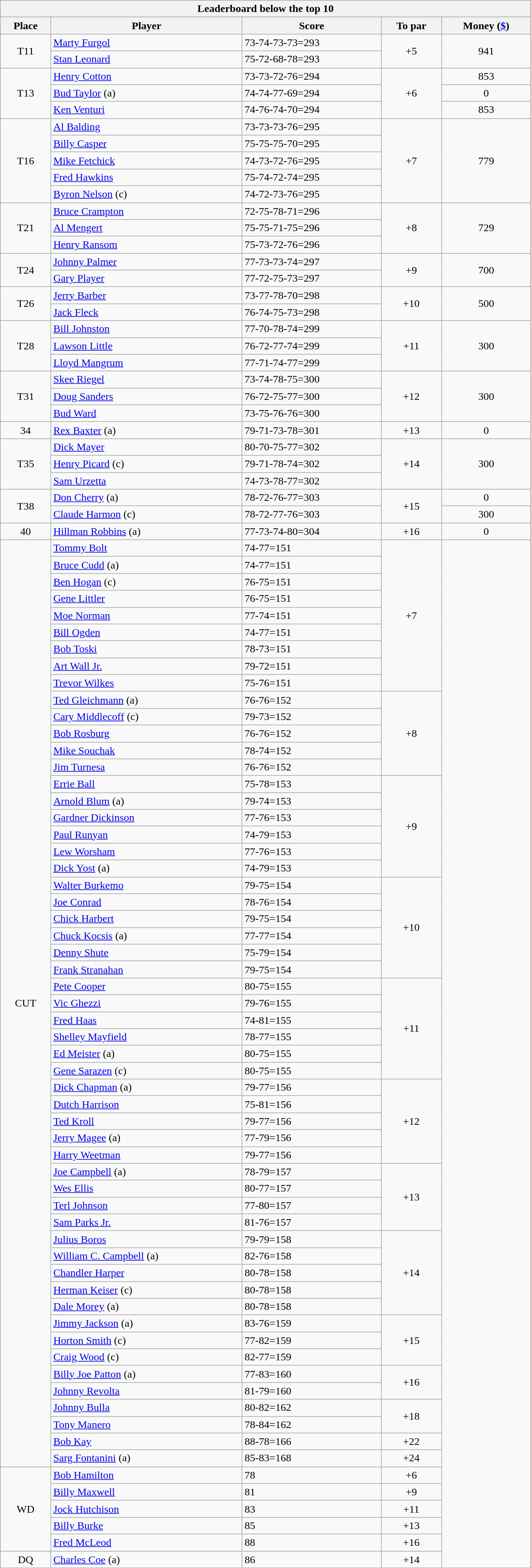<table class="collapsible collapsed wikitable" style="width:50em;margin-top:-1px;">
<tr>
<th scope="col" colspan="6">Leaderboard below the top 10</th>
</tr>
<tr>
<th>Place</th>
<th>Player</th>
<th>Score</th>
<th>To par</th>
<th>Money (<a href='#'>$</a>)</th>
</tr>
<tr>
<td rowspan=2 align=center>T11</td>
<td> <a href='#'>Marty Furgol</a></td>
<td>73-74-73-73=293</td>
<td rowspan=2 align=center>+5</td>
<td rowspan=2 align=center>941</td>
</tr>
<tr>
<td> <a href='#'>Stan Leonard</a></td>
<td>75-72-68-78=293</td>
</tr>
<tr>
<td rowspan=3 align=center>T13</td>
<td> <a href='#'>Henry Cotton</a></td>
<td>73-73-72-76=294</td>
<td rowspan=3 align=center>+6</td>
<td align=center>853</td>
</tr>
<tr>
<td> <a href='#'>Bud Taylor</a> (a)</td>
<td>74-74-77-69=294</td>
<td align=center>0</td>
</tr>
<tr>
<td> <a href='#'>Ken Venturi</a></td>
<td>74-76-74-70=294</td>
<td align=center>853</td>
</tr>
<tr>
<td rowspan=5 align=center>T16</td>
<td> <a href='#'>Al Balding</a></td>
<td>73-73-73-76=295</td>
<td rowspan=5 align=center>+7</td>
<td rowspan=5 align=center>779</td>
</tr>
<tr>
<td> <a href='#'>Billy Casper</a></td>
<td>75-75-75-70=295</td>
</tr>
<tr>
<td> <a href='#'>Mike Fetchick</a></td>
<td>74-73-72-76=295</td>
</tr>
<tr>
<td> <a href='#'>Fred Hawkins</a></td>
<td>75-74-72-74=295</td>
</tr>
<tr>
<td> <a href='#'>Byron Nelson</a> (c)</td>
<td>74-72-73-76=295</td>
</tr>
<tr>
<td rowspan=3 align=center>T21</td>
<td> <a href='#'>Bruce Crampton</a></td>
<td>72-75-78-71=296</td>
<td rowspan=3 align=center>+8</td>
<td rowspan=3 align=center>729</td>
</tr>
<tr>
<td> <a href='#'>Al Mengert</a></td>
<td>75-75-71-75=296</td>
</tr>
<tr>
<td> <a href='#'>Henry Ransom</a></td>
<td>75-73-72-76=296</td>
</tr>
<tr>
<td rowspan=2 align=center>T24</td>
<td> <a href='#'>Johnny Palmer</a></td>
<td>77-73-73-74=297</td>
<td rowspan=2 align=center>+9</td>
<td rowspan=2 align=center>700</td>
</tr>
<tr>
<td> <a href='#'>Gary Player</a></td>
<td>77-72-75-73=297</td>
</tr>
<tr>
<td rowspan=2 align=center>T26</td>
<td> <a href='#'>Jerry Barber</a></td>
<td>73-77-78-70=298</td>
<td rowspan=2 align=center>+10</td>
<td rowspan=2 align=center>500</td>
</tr>
<tr>
<td> <a href='#'>Jack Fleck</a></td>
<td>76-74-75-73=298</td>
</tr>
<tr>
<td rowspan=3 align=center>T28</td>
<td> <a href='#'>Bill Johnston</a></td>
<td>77-70-78-74=299</td>
<td rowspan=3 align=center>+11</td>
<td rowspan=3 align=center>300</td>
</tr>
<tr>
<td> <a href='#'>Lawson Little</a></td>
<td>76-72-77-74=299</td>
</tr>
<tr>
<td> <a href='#'>Lloyd Mangrum</a></td>
<td>77-71-74-77=299</td>
</tr>
<tr>
<td rowspan=3 align=center>T31</td>
<td> <a href='#'>Skee Riegel</a></td>
<td>73-74-78-75=300</td>
<td rowspan=3 align=center>+12</td>
<td rowspan=3 align=center>300</td>
</tr>
<tr>
<td> <a href='#'>Doug Sanders</a></td>
<td>76-72-75-77=300</td>
</tr>
<tr>
<td> <a href='#'>Bud Ward</a></td>
<td>73-75-76-76=300</td>
</tr>
<tr>
<td align=center>34</td>
<td> <a href='#'>Rex Baxter</a> (a)</td>
<td>79-71-73-78=301</td>
<td align=center>+13</td>
<td align=center>0</td>
</tr>
<tr>
<td rowspan=3 align=center>T35</td>
<td> <a href='#'>Dick Mayer</a></td>
<td>80-70-75-77=302</td>
<td rowspan=3 align=center>+14</td>
<td rowspan=3 align=center>300</td>
</tr>
<tr>
<td> <a href='#'>Henry Picard</a> (c)</td>
<td>79-71-78-74=302</td>
</tr>
<tr>
<td> <a href='#'>Sam Urzetta</a></td>
<td>74-73-78-77=302</td>
</tr>
<tr>
<td rowspan=2 align=center>T38</td>
<td> <a href='#'>Don Cherry</a> (a)</td>
<td>78-72-76-77=303</td>
<td rowspan=2 align=center>+15</td>
<td align=center>0</td>
</tr>
<tr>
<td> <a href='#'>Claude Harmon</a> (c)</td>
<td>78-72-77-76=303</td>
<td align=center>300</td>
</tr>
<tr>
<td align=center>40</td>
<td> <a href='#'>Hillman Robbins</a> (a)</td>
<td>77-73-74-80=304</td>
<td align=center>+16</td>
<td align=center>0</td>
</tr>
<tr>
<td rowspan=55 align=center>CUT</td>
<td> <a href='#'>Tommy Bolt</a></td>
<td>74-77=151</td>
<td rowspan=9 align=center>+7</td>
<td rowspan=61 align=center></td>
</tr>
<tr>
<td> <a href='#'>Bruce Cudd</a> (a)</td>
<td>74-77=151</td>
</tr>
<tr>
<td> <a href='#'>Ben Hogan</a> (c)</td>
<td>76-75=151</td>
</tr>
<tr>
<td> <a href='#'>Gene Littler</a></td>
<td>76-75=151</td>
</tr>
<tr>
<td> <a href='#'>Moe Norman</a></td>
<td>77-74=151</td>
</tr>
<tr>
<td> <a href='#'>Bill Ogden</a></td>
<td>74-77=151</td>
</tr>
<tr>
<td> <a href='#'>Bob Toski</a></td>
<td>78-73=151</td>
</tr>
<tr>
<td> <a href='#'>Art Wall Jr.</a></td>
<td>79-72=151</td>
</tr>
<tr>
<td> <a href='#'>Trevor Wilkes</a></td>
<td>75-76=151</td>
</tr>
<tr>
<td> <a href='#'>Ted Gleichmann</a> (a)</td>
<td>76-76=152</td>
<td rowspan=5 align=center>+8</td>
</tr>
<tr>
<td> <a href='#'>Cary Middlecoff</a> (c)</td>
<td>79-73=152</td>
</tr>
<tr>
<td> <a href='#'>Bob Rosburg</a></td>
<td>76-76=152</td>
</tr>
<tr>
<td> <a href='#'>Mike Souchak</a></td>
<td>78-74=152</td>
</tr>
<tr>
<td> <a href='#'>Jim Turnesa</a></td>
<td>76-76=152</td>
</tr>
<tr>
<td> <a href='#'>Errie Ball</a></td>
<td>75-78=153</td>
<td rowspan=6 align=center>+9</td>
</tr>
<tr>
<td> <a href='#'>Arnold Blum</a> (a)</td>
<td>79-74=153</td>
</tr>
<tr>
<td> <a href='#'>Gardner Dickinson</a></td>
<td>77-76=153</td>
</tr>
<tr>
<td> <a href='#'>Paul Runyan</a></td>
<td>74-79=153</td>
</tr>
<tr>
<td> <a href='#'>Lew Worsham</a></td>
<td>77-76=153</td>
</tr>
<tr>
<td> <a href='#'>Dick Yost</a> (a)</td>
<td>74-79=153</td>
</tr>
<tr>
<td> <a href='#'>Walter Burkemo</a></td>
<td>79-75=154</td>
<td rowspan=6 align=center>+10</td>
</tr>
<tr>
<td> <a href='#'>Joe Conrad</a></td>
<td>78-76=154</td>
</tr>
<tr>
<td> <a href='#'>Chick Harbert</a></td>
<td>79-75=154</td>
</tr>
<tr>
<td> <a href='#'>Chuck Kocsis</a> (a)</td>
<td>77-77=154</td>
</tr>
<tr>
<td> <a href='#'>Denny Shute</a></td>
<td>75-79=154</td>
</tr>
<tr>
<td> <a href='#'>Frank Stranahan</a></td>
<td>79-75=154</td>
</tr>
<tr>
<td> <a href='#'>Pete Cooper</a></td>
<td>80-75=155</td>
<td rowspan=6 align=center>+11</td>
</tr>
<tr>
<td> <a href='#'>Vic Ghezzi</a></td>
<td>79-76=155</td>
</tr>
<tr>
<td> <a href='#'>Fred Haas</a></td>
<td>74-81=155</td>
</tr>
<tr>
<td> <a href='#'>Shelley Mayfield</a></td>
<td>78-77=155</td>
</tr>
<tr>
<td> <a href='#'>Ed Meister</a> (a)</td>
<td>80-75=155</td>
</tr>
<tr>
<td> <a href='#'>Gene Sarazen</a> (c)</td>
<td>80-75=155</td>
</tr>
<tr>
<td> <a href='#'>Dick Chapman</a> (a)</td>
<td>79-77=156</td>
<td rowspan=5 align=center>+12</td>
</tr>
<tr>
<td> <a href='#'>Dutch Harrison</a></td>
<td>75-81=156</td>
</tr>
<tr>
<td> <a href='#'>Ted Kroll</a></td>
<td>79-77=156</td>
</tr>
<tr>
<td> <a href='#'>Jerry Magee</a> (a)</td>
<td>77-79=156</td>
</tr>
<tr>
<td> <a href='#'>Harry Weetman</a></td>
<td>79-77=156</td>
</tr>
<tr>
<td> <a href='#'>Joe Campbell</a> (a)</td>
<td>78-79=157</td>
<td rowspan=4 align=center>+13</td>
</tr>
<tr>
<td> <a href='#'>Wes Ellis</a></td>
<td>80-77=157</td>
</tr>
<tr>
<td> <a href='#'>Terl Johnson</a></td>
<td>77-80=157</td>
</tr>
<tr>
<td> <a href='#'>Sam Parks Jr.</a></td>
<td>81-76=157</td>
</tr>
<tr>
<td> <a href='#'>Julius Boros</a></td>
<td>79-79=158</td>
<td rowspan=5 align=center>+14</td>
</tr>
<tr>
<td> <a href='#'>William C. Campbell</a> (a)</td>
<td>82-76=158</td>
</tr>
<tr>
<td> <a href='#'>Chandler Harper</a></td>
<td>80-78=158</td>
</tr>
<tr>
<td> <a href='#'>Herman Keiser</a> (c)</td>
<td>80-78=158</td>
</tr>
<tr>
<td> <a href='#'>Dale Morey</a> (a)</td>
<td>80-78=158</td>
</tr>
<tr>
<td> <a href='#'>Jimmy Jackson</a> (a)</td>
<td>83-76=159</td>
<td rowspan=3 align=center>+15</td>
</tr>
<tr>
<td> <a href='#'>Horton Smith</a> (c)</td>
<td>77-82=159</td>
</tr>
<tr>
<td> <a href='#'>Craig Wood</a> (c)</td>
<td>82-77=159</td>
</tr>
<tr>
<td> <a href='#'>Billy Joe Patton</a> (a)</td>
<td>77-83=160</td>
<td rowspan=2 align=center>+16</td>
</tr>
<tr>
<td> <a href='#'>Johnny Revolta</a></td>
<td>81-79=160</td>
</tr>
<tr>
<td> <a href='#'>Johnny Bulla</a></td>
<td>80-82=162</td>
<td rowspan=2 align=center>+18</td>
</tr>
<tr>
<td> <a href='#'>Tony Manero</a></td>
<td>78-84=162</td>
</tr>
<tr>
<td> <a href='#'>Bob Kay</a></td>
<td>88-78=166</td>
<td align=center>+22</td>
</tr>
<tr>
<td> <a href='#'>Sarg Fontanini</a> (a)</td>
<td>85-83=168</td>
<td align=center>+24</td>
</tr>
<tr>
<td rowspan=5 align=center>WD</td>
<td> <a href='#'>Bob Hamilton</a></td>
<td>78</td>
<td align=center>+6</td>
</tr>
<tr>
<td> <a href='#'>Billy Maxwell</a></td>
<td>81</td>
<td align=center>+9</td>
</tr>
<tr>
<td> <a href='#'>Jock Hutchison</a></td>
<td>83</td>
<td align=center>+11</td>
</tr>
<tr>
<td> <a href='#'>Billy Burke</a></td>
<td>85</td>
<td align=center>+13</td>
</tr>
<tr>
<td> <a href='#'>Fred McLeod</a></td>
<td>88</td>
<td align=center>+16</td>
</tr>
<tr>
<td align=center>DQ</td>
<td> <a href='#'>Charles Coe</a> (a)</td>
<td>86</td>
<td align=center>+14</td>
</tr>
</table>
